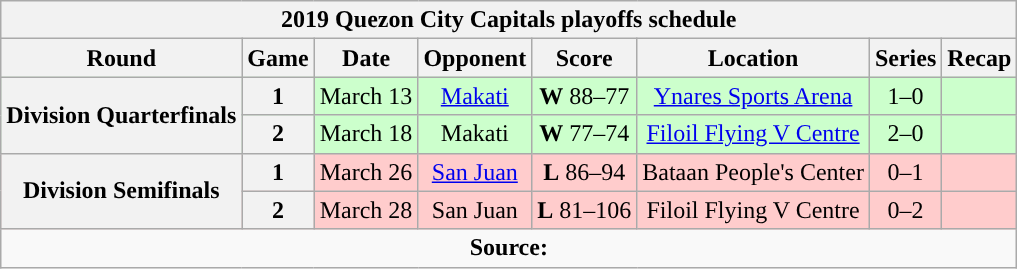<table class="wikitable" style="text-align:center">
<tr>
<th colspan=8>2019 Quezon City Capitals playoffs schedule</th>
</tr>
<tr>
<th>Round</th>
<th>Game</th>
<th>Date</th>
<th>Opponent</th>
<th>Score</th>
<th>Location</th>
<th>Series</th>
<th>Recap<br></th>
</tr>
<tr style="background:#cfc">
<th rowspan=2>Division Quarterfinals</th>
<th>1</th>
<td>March 13</td>
<td><a href='#'>Makati</a></td>
<td><strong>W</strong> 88–77</td>
<td><a href='#'>Ynares Sports Arena</a></td>
<td>1–0</td>
<td></td>
</tr>
<tr style="background:#cfc">
<th>2</th>
<td>March 18</td>
<td>Makati</td>
<td><strong>W</strong> 77–74</td>
<td><a href='#'>Filoil Flying V Centre</a></td>
<td>2–0</td>
<td><br></td>
</tr>
<tr style="background:#fcc">
<th rowspan=2>Division Semifinals</th>
<th>1</th>
<td>March 26</td>
<td><a href='#'>San Juan</a></td>
<td><strong>L</strong> 86–94</td>
<td>Bataan People's Center</td>
<td>0–1</td>
<td></td>
</tr>
<tr style="background:#fcc">
<th>2</th>
<td>March 28</td>
<td>San Juan</td>
<td><strong>L</strong> 81–106</td>
<td>Filoil Flying V Centre</td>
<td>0–2</td>
<td></td>
</tr>
<tr>
<td colspan=8 align=center><strong>Source: </strong></td>
</tr>
</table>
